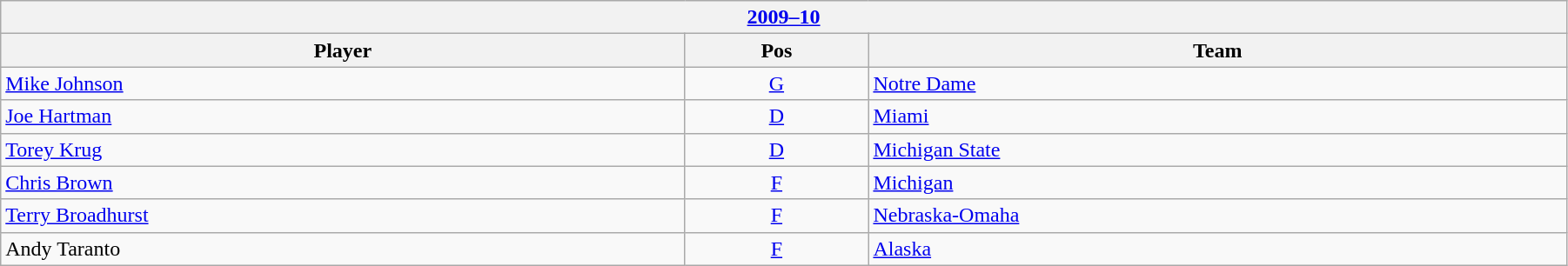<table class="wikitable" width=95%>
<tr>
<th colspan=3><a href='#'>2009–10</a></th>
</tr>
<tr>
<th>Player</th>
<th>Pos</th>
<th>Team</th>
</tr>
<tr>
<td><a href='#'>Mike Johnson</a></td>
<td style="text-align:center;"><a href='#'>G</a></td>
<td><a href='#'>Notre Dame</a></td>
</tr>
<tr>
<td><a href='#'>Joe Hartman</a></td>
<td style="text-align:center;"><a href='#'>D</a></td>
<td><a href='#'>Miami</a></td>
</tr>
<tr>
<td><a href='#'>Torey Krug</a></td>
<td style="text-align:center;"><a href='#'>D</a></td>
<td><a href='#'>Michigan State</a></td>
</tr>
<tr>
<td><a href='#'>Chris Brown</a></td>
<td style="text-align:center;"><a href='#'>F</a></td>
<td><a href='#'>Michigan</a></td>
</tr>
<tr>
<td><a href='#'>Terry Broadhurst</a></td>
<td style="text-align:center;"><a href='#'>F</a></td>
<td><a href='#'>Nebraska-Omaha</a></td>
</tr>
<tr>
<td>Andy Taranto</td>
<td style="text-align:center;"><a href='#'>F</a></td>
<td><a href='#'>Alaska</a></td>
</tr>
</table>
